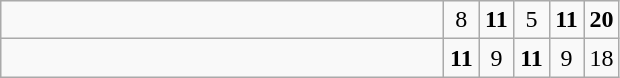<table class="wikitable">
<tr>
<td style="width:18em"><strong></strong></td>
<td align=center style="width:1em">8</td>
<td align=center style="width:1em"><strong>11</strong></td>
<td align=center style="width:1em">5</td>
<td align=center style="width:1em"><strong>11</strong></td>
<td align=center style="width:1em"><strong>20</strong></td>
</tr>
<tr>
<td style="width:18em"></td>
<td align=center style="width:1em"><strong>11</strong></td>
<td align=center style="width:1em">9</td>
<td align=center style="width:1em"><strong>11</strong></td>
<td align=center style="width:1em">9</td>
<td align=center style="width:1em">18</td>
</tr>
</table>
